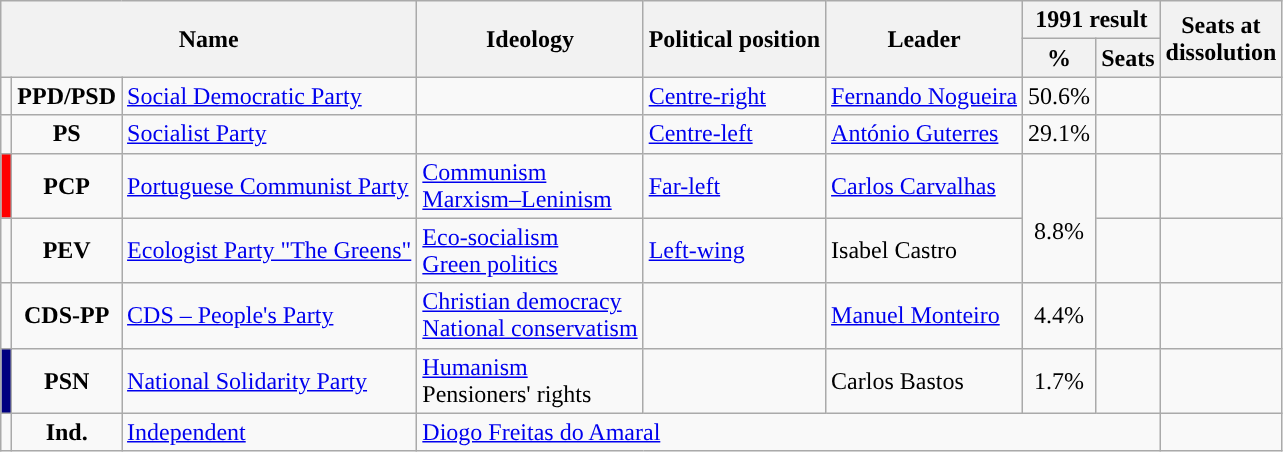<table class="wikitable">
<tr>
<th rowspan="2" colspan="3">Name</th>
<th rowspan="2">Ideology</th>
<th rowspan="2">Political position</th>
<th rowspan="2">Leader</th>
<th colspan="2">1991 result</th>
<th rowspan="2">Seats at<br>dissolution</th>
</tr>
<tr>
<th>%</th>
<th>Seats</th>
</tr>
<tr>
<td style="color:inherit;background:"></td>
<td style="text-align:center;"><strong>PPD/PSD</strong></td>
<td><a href='#'>Social Democratic Party</a><br></td>
<td></td>
<td><a href='#'>Centre-right</a></td>
<td><a href='#'>Fernando Nogueira</a></td>
<td style="text-align:center;">50.6%</td>
<td></td>
<td></td>
</tr>
<tr>
<td style="color:inherit;background:"></td>
<td style="text-align:center;"><strong>PS</strong></td>
<td><a href='#'>Socialist Party</a><br></td>
<td></td>
<td><a href='#'>Centre-left</a></td>
<td><a href='#'>António Guterres</a></td>
<td style="text-align:center;">29.1%</td>
<td></td>
<td></td>
</tr>
<tr>
<td style="background:#f00;"></td>
<td style="text-align:center;"><strong>PCP</strong></td>
<td><a href='#'>Portuguese Communist Party</a><br></td>
<td><a href='#'>Communism</a><br><a href='#'>Marxism–Leninism</a></td>
<td><a href='#'>Far-left</a></td>
<td><a href='#'>Carlos Carvalhas</a></td>
<td rowspan="2" style="text-align:center;"><br>8.8%<br></td>
<td></td>
<td></td>
</tr>
<tr>
<td style="color:inherit;background:"></td>
<td style="text-align:center;"><strong>PEV</strong></td>
<td><a href='#'>Ecologist Party "The Greens"</a><br></td>
<td><a href='#'>Eco-socialism</a><br><a href='#'>Green politics</a></td>
<td><a href='#'>Left-wing</a></td>
<td>Isabel Castro</td>
<td></td>
<td></td>
</tr>
<tr>
<td style="color:inherit;background:"></td>
<td style="text-align:center;"><strong>CDS-PP</strong></td>
<td><a href='#'>CDS – People's Party</a><br></td>
<td><a href='#'>Christian democracy</a><br><a href='#'>National conservatism</a></td>
<td></td>
<td><a href='#'>Manuel Monteiro</a></td>
<td style="text-align:center;">4.4%</td>
<td></td>
<td></td>
</tr>
<tr>
<td style="background:#000080;"></td>
<td style="text-align:center;"><strong>PSN</strong></td>
<td><a href='#'>National Solidarity Party</a><br></td>
<td><a href='#'>Humanism</a><br>Pensioners' rights</td>
<td></td>
<td>Carlos Bastos</td>
<td style="text-align:center;">1.7%</td>
<td></td>
<td></td>
</tr>
<tr>
<td style="color:inherit;background:"></td>
<td style="text-align:center;"><strong>Ind.</strong></td>
<td><a href='#'>Independent</a><br></td>
<td colspan="5"><a href='#'>Diogo Freitas do Amaral</a> </td>
<td></td>
</tr>
</table>
